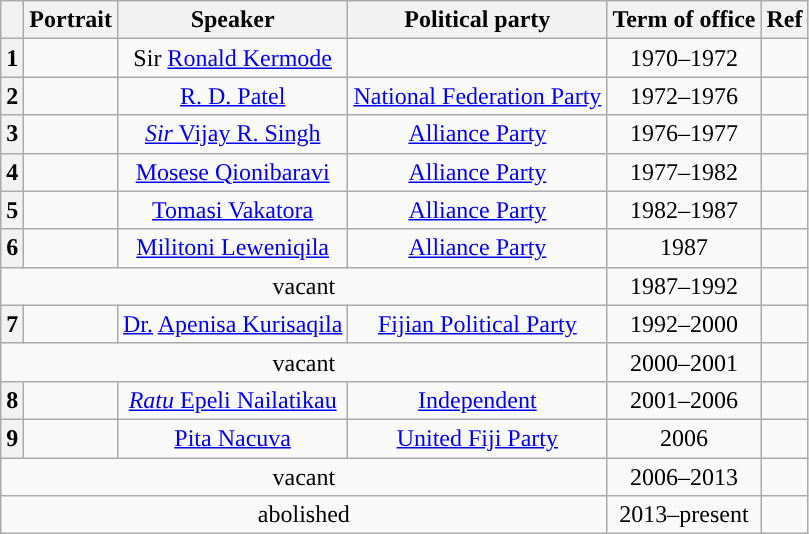<table class="wikitable"  style="text-align:center;">
<tr>
<th></th>
<th>Portrait</th>
<th>Speaker</th>
<th>Political party</th>
<th>Term of office</th>
<th>Ref</th>
</tr>
<tr>
<th style="background-color: ; color:">1</th>
<td></td>
<td>Sir <a href='#'>Ronald Kermode</a></td>
<td></td>
<td>1970–1972</td>
<td></td>
</tr>
<tr>
<th style="background-color: ">2</th>
<td></td>
<td><a href='#'>R. D. Patel</a></td>
<td><a href='#'>National Federation Party</a></td>
<td>1972–1976</td>
<td></td>
</tr>
<tr>
<th style="background-color: ">3</th>
<td></td>
<td><a href='#'><em>Sir</em> Vijay R. Singh</a></td>
<td><a href='#'>Alliance Party</a></td>
<td>1976–1977</td>
<td></td>
</tr>
<tr>
<th style="background-color: ">4</th>
<td></td>
<td><a href='#'>Mosese Qionibaravi</a></td>
<td><a href='#'>Alliance Party</a></td>
<td>1977–1982</td>
<td></td>
</tr>
<tr>
<th style="background-color: ">5</th>
<td></td>
<td><a href='#'>Tomasi Vakatora</a></td>
<td><a href='#'>Alliance Party</a></td>
<td>1982–1987</td>
<td></td>
</tr>
<tr>
<th style="background-color: ">6</th>
<td></td>
<td><a href='#'>Militoni Leweniqila</a></td>
<td><a href='#'>Alliance Party</a></td>
<td>1987</td>
<td></td>
</tr>
<tr>
<td colspan=4 align="center">vacant</td>
<td>1987–1992</td>
<td></td>
</tr>
<tr>
<th style="background-color: ">7</th>
<td></td>
<td><a href='#'>Dr.</a> <a href='#'>Apenisa Kurisaqila</a></td>
<td><a href='#'>Fijian Political Party</a></td>
<td>1992–2000</td>
<td></td>
</tr>
<tr>
<td colspan=4 align="center">vacant</td>
<td>2000–2001</td>
<td></td>
</tr>
<tr>
<th style="background-color: ">8</th>
<td></td>
<td><a href='#'><em>Ratu</em> Epeli Nailatikau</a></td>
<td><a href='#'>Independent</a></td>
<td>2001–2006</td>
<td></td>
</tr>
<tr>
<th style="background-color: ">9</th>
<td></td>
<td><a href='#'>Pita Nacuva</a></td>
<td><a href='#'>United Fiji Party</a></td>
<td>2006</td>
<td></td>
</tr>
<tr>
<td colspan=4 align="center">vacant</td>
<td>2006–2013</td>
<td></td>
</tr>
<tr>
<td colspan=4 align="center">abolished</td>
<td>2013–present</td>
<td></td>
</tr>
</table>
